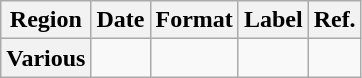<table class="wikitable plainrowheaders">
<tr>
<th scope="col">Region</th>
<th scope="col">Date</th>
<th scope="col">Format</th>
<th scope="col">Label</th>
<th scope="col">Ref.</th>
</tr>
<tr>
<th scope="row">Various</th>
<td></td>
<td></td>
<td></td>
<td></td>
</tr>
</table>
